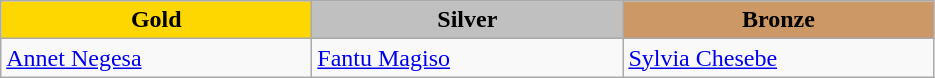<table class="wikitable" style="text-align:left">
<tr align="center">
<td width=200 bgcolor=gold><strong>Gold</strong></td>
<td width=200 bgcolor=silver><strong>Silver</strong></td>
<td width=200 bgcolor=CC9966><strong>Bronze</strong></td>
</tr>
<tr>
<td><a href='#'>Annet Negesa</a><br><em></em></td>
<td><a href='#'>Fantu Magiso</a><br><em></em></td>
<td><a href='#'>Sylvia Chesebe</a><br><em></em></td>
</tr>
</table>
